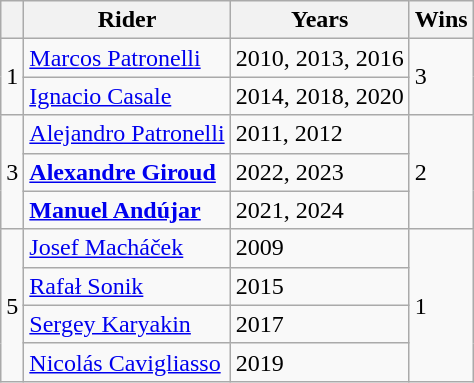<table class="wikitable">
<tr>
<th></th>
<th>Rider</th>
<th>Years</th>
<th>Wins</th>
</tr>
<tr>
<td rowspan=2>1</td>
<td> <a href='#'>Marcos Patronelli</a></td>
<td>2010, 2013, 2016</td>
<td rowspan=2>3</td>
</tr>
<tr>
<td> <a href='#'>Ignacio Casale</a></td>
<td>2014, 2018, 2020</td>
</tr>
<tr>
<td rowspan=3>3</td>
<td> <a href='#'>Alejandro Patronelli</a></td>
<td>2011, 2012</td>
<td rowspan=3>2</td>
</tr>
<tr>
<td> <strong><a href='#'>Alexandre Giroud</a></strong></td>
<td>2022, 2023</td>
</tr>
<tr>
<td> <strong><a href='#'>Manuel Andújar</a></strong></td>
<td>2021, 2024</td>
</tr>
<tr>
<td rowspan="4">5</td>
<td> <a href='#'>Josef Macháček</a></td>
<td>2009</td>
<td rowspan="4">1</td>
</tr>
<tr>
<td> <a href='#'>Rafał Sonik</a></td>
<td>2015</td>
</tr>
<tr>
<td> <a href='#'>Sergey Karyakin</a></td>
<td>2017</td>
</tr>
<tr>
<td> <a href='#'>Nicolás Cavigliasso</a></td>
<td>2019</td>
</tr>
</table>
